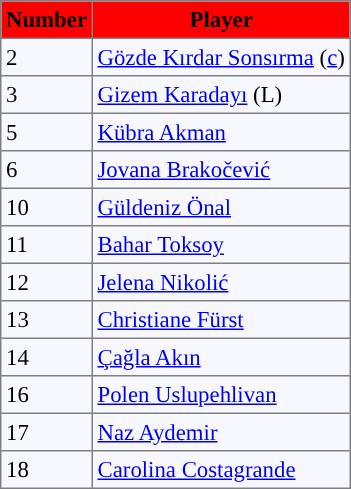<table bgcolor="#f7f8ff" cellpadding="3" cellspacing="0" border="1" style="font-size: 95%; border: gray solid 1px; border-collapse: collapse;">
<tr bgcolor="#ff0000">
<td align=center><strong>Number</strong></td>
<td align=center><strong>Player</strong></td>
</tr>
<tr align="left">
<td>2</td>
<td> <a href='#'>Gözde Kırdar Sonsırma</a> (<a href='#'>c</a>)</td>
</tr>
<tr align=left>
<td>3</td>
<td> <a href='#'>Gizem Karadayı</a> (L)</td>
</tr>
<tr align="left">
<td>5</td>
<td> <a href='#'>Kübra Akman</a></td>
</tr>
<tr align="left">
<td>6</td>
<td> <a href='#'>Jovana Brakočević</a></td>
</tr>
<tr align="left">
<td>10</td>
<td> <a href='#'>Güldeniz Önal</a></td>
</tr>
<tr align="left">
<td>11</td>
<td> <a href='#'>Bahar Toksoy</a></td>
</tr>
<tr align="left">
<td>12</td>
<td> <a href='#'>Jelena Nikolić</a></td>
</tr>
<tr align="left">
<td>13</td>
<td> <a href='#'>Christiane Fürst</a></td>
</tr>
<tr align="left">
<td>14</td>
<td> <a href='#'>Çağla Akın</a></td>
</tr>
<tr align="left">
<td>16</td>
<td> <a href='#'>Polen Uslupehlivan</a></td>
</tr>
<tr align="left">
<td>17</td>
<td> <a href='#'>Naz Aydemir</a></td>
</tr>
<tr align="left">
<td>18</td>
<td> <a href='#'>Carolina Costagrande</a></td>
</tr>
</table>
